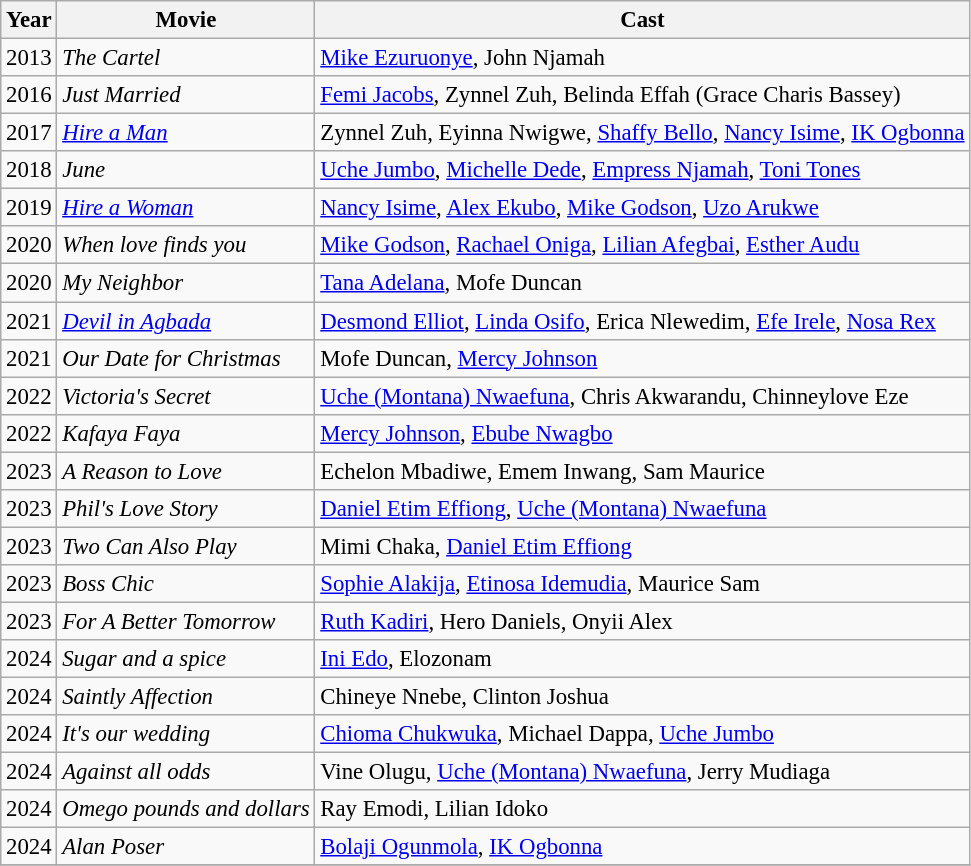<table class="wikitable" style="font-size:95%;">
<tr>
<th>Year</th>
<th>Movie</th>
<th>Cast</th>
</tr>
<tr>
<td>2013</td>
<td><em>The Cartel</em></td>
<td><a href='#'>Mike Ezuruonye</a>, John Njamah</td>
</tr>
<tr>
<td>2016</td>
<td><em>Just Married</em></td>
<td><a href='#'>Femi Jacobs</a>, Zynnel Zuh, Belinda Effah (Grace Charis Bassey)</td>
</tr>
<tr>
<td>2017</td>
<td><a href='#'><em>Hire a Man</em></a></td>
<td>Zynnel Zuh, Eyinna Nwigwe, <a href='#'>Shaffy Bello</a>, <a href='#'>Nancy Isime</a>, <a href='#'>IK Ogbonna</a></td>
</tr>
<tr>
<td>2018</td>
<td><em>June</em></td>
<td><a href='#'>Uche Jumbo</a>, <a href='#'>Michelle Dede</a>, <a href='#'>Empress Njamah</a>, <a href='#'>Toni Tones</a></td>
</tr>
<tr>
<td>2019</td>
<td><a href='#'><em>Hire a Woman</em></a></td>
<td><a href='#'>Nancy Isime</a>, <a href='#'>Alex Ekubo</a>, <a href='#'>Mike Godson</a>, <a href='#'>Uzo Arukwe</a></td>
</tr>
<tr>
<td>2020</td>
<td><em>When love finds you</em></td>
<td><a href='#'>Mike Godson</a>, <a href='#'>Rachael Oniga</a>, <a href='#'>Lilian Afegbai</a>, <a href='#'>Esther Audu</a></td>
</tr>
<tr>
<td>2020</td>
<td><em>My Neighbor</em></td>
<td><a href='#'>Tana Adelana</a>, Mofe Duncan</td>
</tr>
<tr>
<td>2021</td>
<td><a href='#'><em>Devil in Agbada</em></a></td>
<td><a href='#'>Desmond Elliot</a>, <a href='#'>Linda Osifo</a>, Erica Nlewedim, <a href='#'>Efe Irele</a>, <a href='#'>Nosa Rex</a></td>
</tr>
<tr>
<td>2021</td>
<td><em>Our Date for Christmas</em></td>
<td>Mofe Duncan, <a href='#'>Mercy Johnson</a></td>
</tr>
<tr>
<td>2022</td>
<td><em>Victoria's Secret</em></td>
<td><a href='#'>Uche (Montana) Nwaefuna</a>, Chris Akwarandu, Chinneylove Eze</td>
</tr>
<tr>
<td>2022</td>
<td><em>Kafaya Faya</em></td>
<td><a href='#'>Mercy Johnson</a>, <a href='#'>Ebube Nwagbo</a></td>
</tr>
<tr>
<td>2023</td>
<td><em>A Reason to Love</em></td>
<td>Echelon Mbadiwe, Emem Inwang, Sam Maurice</td>
</tr>
<tr>
<td>2023</td>
<td><em>Phil's Love Story</em></td>
<td><a href='#'>Daniel Etim Effiong</a>,  <a href='#'>Uche (Montana) Nwaefuna</a></td>
</tr>
<tr>
<td>2023</td>
<td><em>Two Can Also Play</em></td>
<td>Mimi Chaka, <a href='#'>Daniel Etim Effiong</a></td>
</tr>
<tr>
<td>2023</td>
<td><em>Boss Chic</em></td>
<td><a href='#'>Sophie Alakija</a>, <a href='#'>Etinosa Idemudia</a>, Maurice Sam</td>
</tr>
<tr>
<td>2023</td>
<td><em>For A Better Tomorrow</em></td>
<td><a href='#'>Ruth Kadiri</a>, Hero Daniels, Onyii Alex</td>
</tr>
<tr>
<td>2024</td>
<td><em>Sugar and a spice</em></td>
<td><a href='#'>Ini Edo</a>, Elozonam</td>
</tr>
<tr>
<td>2024</td>
<td><em>Saintly Affection</em></td>
<td>Chineye Nnebe, Clinton Joshua</td>
</tr>
<tr>
<td>2024</td>
<td><em>It's our wedding</em></td>
<td><a href='#'>Chioma Chukwuka</a>, Michael Dappa, <a href='#'>Uche Jumbo</a></td>
</tr>
<tr>
<td>2024</td>
<td><em>Against all odds</em></td>
<td>Vine Olugu, <a href='#'>Uche (Montana) Nwaefuna</a>, Jerry Mudiaga</td>
</tr>
<tr>
<td>2024</td>
<td><em>Omego pounds and dollars</em></td>
<td>Ray Emodi, Lilian Idoko</td>
</tr>
<tr>
<td>2024</td>
<td><em>Alan Poser</em></td>
<td><a href='#'>Bolaji Ogunmola</a>, <a href='#'>IK Ogbonna</a></td>
</tr>
<tr>
</tr>
</table>
